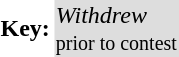<table>
<tr>
<td><strong>Key:</strong></td>
<td bgcolor="DDDDDD" align:"center"><em>Withdrew</em><br><small>prior to contest</small></td>
</tr>
</table>
